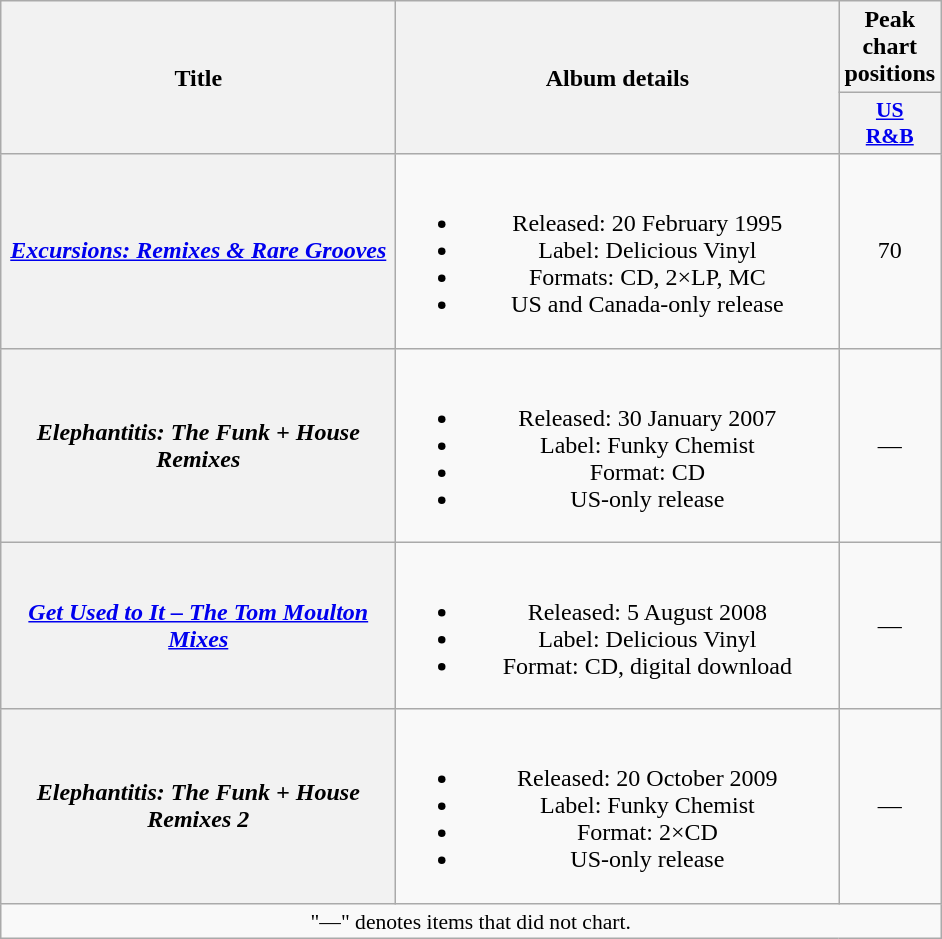<table class="wikitable plainrowheaders" style="text-align:center;">
<tr>
<th scope="col" rowspan="2" style="width:16em;">Title</th>
<th scope="col" rowspan="2" style="width:18em;">Album details</th>
<th scope="col">Peak<br>chart<br>positions</th>
</tr>
<tr>
<th style="width:2em;font-size:90%;"><a href='#'>US<br>R&B</a><br></th>
</tr>
<tr>
<th scope="row"><em><a href='#'>Excursions: Remixes & Rare Grooves</a></em></th>
<td><br><ul><li>Released: 20 February 1995</li><li>Label: Delicious Vinyl</li><li>Formats: CD, 2×LP, MC</li><li>US and Canada-only release</li></ul></td>
<td>70</td>
</tr>
<tr>
<th scope="row"><em>Elephantitis: The Funk + House Remixes</em></th>
<td><br><ul><li>Released: 30 January 2007</li><li>Label: Funky Chemist</li><li>Format: CD</li><li>US-only release</li></ul></td>
<td>—</td>
</tr>
<tr>
<th scope="row"><em><a href='#'>Get Used to It – The Tom Moulton Mixes</a></em></th>
<td><br><ul><li>Released: 5 August 2008</li><li>Label: Delicious Vinyl</li><li>Format: CD, digital download</li></ul></td>
<td>—</td>
</tr>
<tr>
<th scope="row"><em>Elephantitis: The Funk + House Remixes 2</em></th>
<td><br><ul><li>Released: 20 October 2009</li><li>Label: Funky Chemist</li><li>Format: 2×CD</li><li>US-only release</li></ul></td>
<td>—</td>
</tr>
<tr>
<td colspan="3" style="font-size:90%">"—" denotes items that did not chart.</td>
</tr>
</table>
